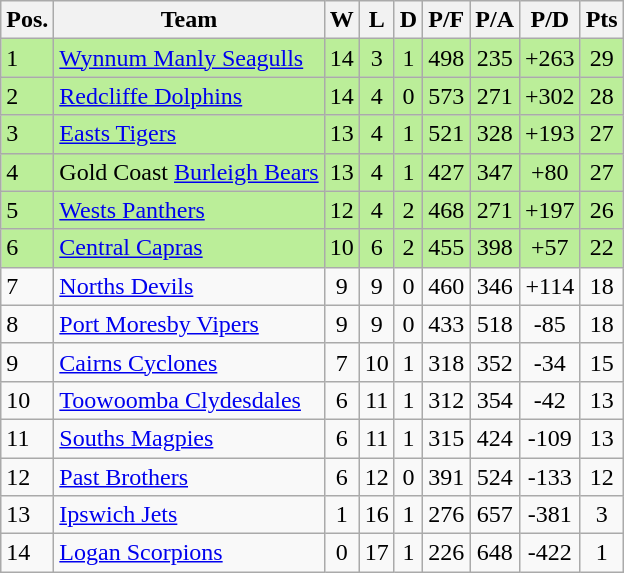<table class="wikitable">
<tr>
<th>Pos.</th>
<th>Team</th>
<th>W</th>
<th>L</th>
<th>D</th>
<th>P/F</th>
<th>P/A</th>
<th>P/D</th>
<th>Pts</th>
</tr>
<tr bgcolor="#bbee99">
<td>1</td>
<td> <a href='#'>Wynnum Manly Seagulls</a></td>
<td align = center>14</td>
<td align = center>3</td>
<td align = center>1</td>
<td align = center>498</td>
<td align = center>235</td>
<td align = center>+263</td>
<td align = center>29</td>
</tr>
<tr bgcolor="#bbee99">
<td>2</td>
<td> <a href='#'>Redcliffe Dolphins</a></td>
<td align = center>14</td>
<td align = center>4</td>
<td align = center>0</td>
<td align = center>573</td>
<td align = center>271</td>
<td align = center>+302</td>
<td align = center>28</td>
</tr>
<tr bgcolor="#bbee99">
<td>3</td>
<td> <a href='#'>Easts Tigers</a></td>
<td align = center>13</td>
<td align = center>4</td>
<td align = center>1</td>
<td align = center>521</td>
<td align = center>328</td>
<td align = center>+193</td>
<td align = center>27</td>
</tr>
<tr bgcolor="#bbee99">
<td>4</td>
<td> Gold Coast <a href='#'>Burleigh Bears</a></td>
<td align = center>13</td>
<td align = center>4</td>
<td align = center>1</td>
<td align = center>427</td>
<td align = center>347</td>
<td align = center>+80</td>
<td align = center>27</td>
</tr>
<tr bgcolor="#bbee99">
<td>5</td>
<td> <a href='#'>Wests Panthers</a></td>
<td align = center>12</td>
<td align = center>4</td>
<td align = center>2</td>
<td align = center>468</td>
<td align = center>271</td>
<td align = center>+197</td>
<td align = center>26</td>
</tr>
<tr bgcolor="#bbee99">
<td>6</td>
<td> <a href='#'>Central Capras</a></td>
<td align = center>10</td>
<td align = center>6</td>
<td align = center>2</td>
<td align = center>455</td>
<td align = center>398</td>
<td align = center>+57</td>
<td align = center>22</td>
</tr>
<tr>
<td>7</td>
<td>  <a href='#'>Norths Devils</a></td>
<td align = center>9</td>
<td align = center>9</td>
<td align = center>0</td>
<td align = center>460</td>
<td align = center>346</td>
<td align = center>+114</td>
<td align = center>18</td>
</tr>
<tr>
<td>8</td>
<td> <a href='#'>Port Moresby Vipers</a></td>
<td align = center>9</td>
<td align = center>9</td>
<td align = center>0</td>
<td align = center>433</td>
<td align = center>518</td>
<td align = center>-85</td>
<td align = center>18</td>
</tr>
<tr>
<td>9</td>
<td> <a href='#'>Cairns Cyclones</a></td>
<td align = center>7</td>
<td align = center>10</td>
<td align = center>1</td>
<td align = center>318</td>
<td align = center>352</td>
<td align = center>-34</td>
<td align = center>15</td>
</tr>
<tr>
<td>10</td>
<td> <a href='#'>Toowoomba Clydesdales</a></td>
<td align = center>6</td>
<td align = center>11</td>
<td align = center>1</td>
<td align = center>312</td>
<td align = center>354</td>
<td align = center>-42</td>
<td align = center>13</td>
</tr>
<tr>
<td>11</td>
<td> <a href='#'>Souths Magpies</a></td>
<td align = center>6</td>
<td align = center>11</td>
<td align = center>1</td>
<td align = center>315</td>
<td align = center>424</td>
<td align = center>-109</td>
<td align = center>13</td>
</tr>
<tr>
<td>12</td>
<td> <a href='#'>Past Brothers</a></td>
<td align = center>6</td>
<td align = center>12</td>
<td align = center>0</td>
<td align = center>391</td>
<td align = center>524</td>
<td align = center>-133</td>
<td align = center>12</td>
</tr>
<tr>
<td>13</td>
<td> <a href='#'>Ipswich Jets</a></td>
<td align = center>1</td>
<td align = center>16</td>
<td align = center>1</td>
<td align = center>276</td>
<td align = center>657</td>
<td align = center>-381</td>
<td align = center>3</td>
</tr>
<tr>
<td>14</td>
<td> <a href='#'>Logan Scorpions</a></td>
<td align = center>0</td>
<td align = center>17</td>
<td align = center>1</td>
<td align = center>226</td>
<td align = center>648</td>
<td align = center>-422</td>
<td align = center>1</td>
</tr>
</table>
